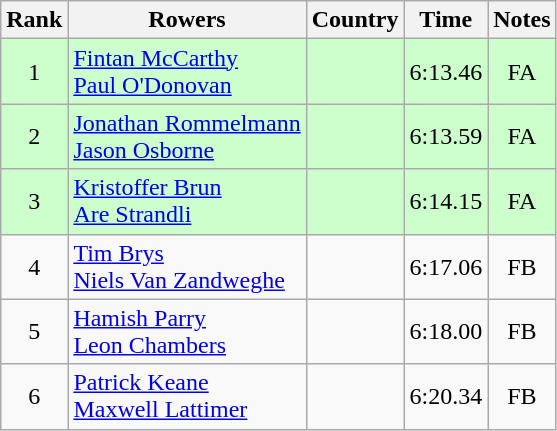<table class="wikitable" style="text-align:center">
<tr>
<th>Rank</th>
<th>Rowers</th>
<th>Country</th>
<th>Time</th>
<th>Notes</th>
</tr>
<tr bgcolor=ccffcc>
<td>1</td>
<td align="left"><a href='#'>Fintan McCarthy</a><br><a href='#'>Paul O'Donovan</a></td>
<td align="left"></td>
<td>6:13.46</td>
<td>FA</td>
</tr>
<tr bgcolor=ccffcc>
<td>2</td>
<td align="left"><a href='#'>Jonathan Rommelmann</a><br><a href='#'>Jason Osborne</a></td>
<td align="left"></td>
<td>6:13.59</td>
<td>FA</td>
</tr>
<tr bgcolor=ccffcc>
<td>3</td>
<td align="left"><a href='#'>Kristoffer Brun</a><br><a href='#'>Are Strandli</a></td>
<td align="left"></td>
<td>6:14.15</td>
<td>FA</td>
</tr>
<tr>
<td>4</td>
<td align="left"><a href='#'>Tim Brys</a><br><a href='#'>Niels Van Zandweghe</a></td>
<td align="left"></td>
<td>6:17.06</td>
<td>FB</td>
</tr>
<tr>
<td>5</td>
<td align="left"><a href='#'>Hamish Parry</a><br><a href='#'>Leon Chambers</a></td>
<td align="left"></td>
<td>6:18.00</td>
<td>FB</td>
</tr>
<tr>
<td>6</td>
<td align="left"><a href='#'>Patrick Keane</a><br><a href='#'>Maxwell Lattimer</a></td>
<td align="left"></td>
<td>6:20.34</td>
<td>FB</td>
</tr>
</table>
